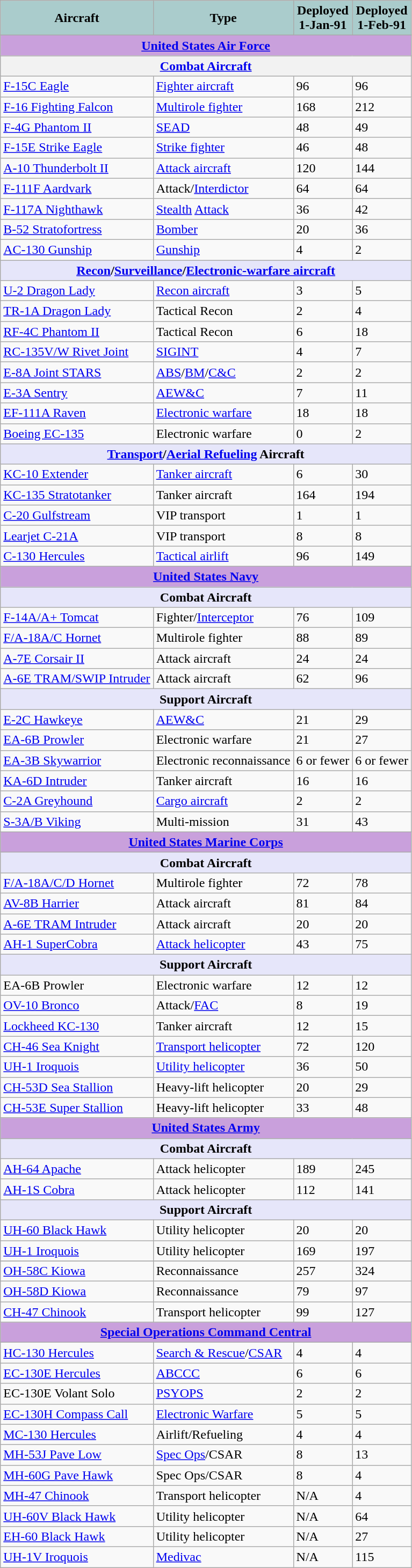<table class="wikitable" style="display: inline-table;">
<tr>
<th style="text-align:center; background:#acc;">Aircraft</th>
<th style="text-align:l center; background:#acc;">Type</th>
<th style="text-align:l center; background:#acc;">Deployed<br>1-Jan-91</th>
<th style="text-align:center; background:#acc;">Deployed<br>1-Feb-91</th>
</tr>
<tr>
<th colspan="5" style="align: center; background: #C9A0DC"><a href='#'>United States Air Force</a></th>
</tr>
<tr>
<th colspan="5" style="align: center; background: light blue;"><a href='#'>Combat Aircraft</a></th>
</tr>
<tr>
<td><a href='#'>F-15C Eagle</a></td>
<td><a href='#'>Fighter aircraft</a></td>
<td>96</td>
<td>96</td>
</tr>
<tr>
<td><a href='#'>F-16 Fighting Falcon</a></td>
<td><a href='#'>Multirole fighter</a></td>
<td>168</td>
<td>212</td>
</tr>
<tr>
<td><a href='#'>F-4G Phantom II</a></td>
<td><a href='#'>SEAD</a></td>
<td>48</td>
<td>49</td>
</tr>
<tr>
<td><a href='#'>F-15E Strike Eagle</a></td>
<td><a href='#'>Strike fighter</a></td>
<td>46</td>
<td>48</td>
</tr>
<tr>
<td><a href='#'>A-10 Thunderbolt II</a></td>
<td><a href='#'>Attack aircraft</a></td>
<td>120</td>
<td>144</td>
</tr>
<tr>
<td><a href='#'>F-111F Aardvark</a></td>
<td>Attack/<a href='#'>Interdictor</a></td>
<td>64</td>
<td>64</td>
</tr>
<tr>
<td><a href='#'>F-117A Nighthawk</a></td>
<td><a href='#'>Stealth</a> <a href='#'>Attack</a></td>
<td>36</td>
<td>42</td>
</tr>
<tr>
<td><a href='#'>B-52 Stratofortress</a></td>
<td><a href='#'>Bomber</a></td>
<td>20</td>
<td>36</td>
</tr>
<tr>
<td><a href='#'>AC-130 Gunship</a></td>
<td><a href='#'>Gunship</a></td>
<td>4</td>
<td>2</td>
</tr>
<tr>
<th colspan="5" style="align: center; background: lavender;"><a href='#'>Recon</a>/<a href='#'>Surveillance</a>/<a href='#'>Electronic-warfare aircraft</a></th>
</tr>
<tr>
<td><a href='#'>U-2 Dragon Lady</a></td>
<td><a href='#'>Recon aircraft</a></td>
<td>3</td>
<td>5</td>
</tr>
<tr>
<td><a href='#'>TR-1A Dragon Lady</a></td>
<td>Tactical Recon</td>
<td>2</td>
<td>4</td>
</tr>
<tr>
<td><a href='#'>RF-4C Phantom II</a></td>
<td>Tactical Recon</td>
<td>6</td>
<td>18</td>
</tr>
<tr>
<td><a href='#'>RC-135V/W Rivet Joint</a></td>
<td><a href='#'>SIGINT</a></td>
<td>4</td>
<td>7</td>
</tr>
<tr>
<td><a href='#'>E-8A Joint STARS</a></td>
<td><a href='#'>ABS</a>/<a href='#'>BM</a>/<a href='#'>C&C</a></td>
<td>2</td>
<td>2</td>
</tr>
<tr>
<td><a href='#'>E-3A Sentry</a></td>
<td><a href='#'>AEW&C</a></td>
<td>7</td>
<td>11</td>
</tr>
<tr>
<td><a href='#'>EF-111A Raven</a></td>
<td><a href='#'>Electronic warfare</a></td>
<td>18</td>
<td>18</td>
</tr>
<tr>
<td><a href='#'>Boeing EC-135</a></td>
<td>Electronic warfare</td>
<td>0</td>
<td>2</td>
</tr>
<tr>
<th colspan="5" style="align: center; background: lavender;"><a href='#'>Transport</a>/<a href='#'>Aerial Refueling</a> Aircraft</th>
</tr>
<tr>
<td><a href='#'>KC-10 Extender</a></td>
<td><a href='#'>Tanker aircraft</a></td>
<td>6</td>
<td>30</td>
</tr>
<tr>
<td><a href='#'>KC-135 Stratotanker</a></td>
<td>Tanker aircraft</td>
<td>164</td>
<td>194</td>
</tr>
<tr>
<td><a href='#'>C-20 Gulfstream</a></td>
<td>VIP transport</td>
<td>1</td>
<td>1</td>
</tr>
<tr>
<td><a href='#'>Learjet C-21A</a></td>
<td>VIP transport</td>
<td>8</td>
<td>8</td>
</tr>
<tr>
<td><a href='#'>C-130 Hercules</a></td>
<td><a href='#'>Tactical airlift</a></td>
<td>96</td>
<td>149</td>
</tr>
<tr>
<th colspan="5" style="align: center; background: #C9A0DC"><a href='#'>United States Navy</a></th>
</tr>
<tr>
<th colspan="5" style="align: center; background: lavender;">Combat Aircraft</th>
</tr>
<tr>
<td><a href='#'>F-14A/A+ Tomcat</a></td>
<td>Fighter/<a href='#'>Interceptor</a></td>
<td>76</td>
<td>109</td>
</tr>
<tr>
<td><a href='#'>F/A-18A/C Hornet</a></td>
<td>Multirole fighter</td>
<td>88</td>
<td>89</td>
</tr>
<tr>
<td><a href='#'>A-7E Corsair II</a></td>
<td>Attack aircraft</td>
<td>24</td>
<td>24</td>
</tr>
<tr>
<td><a href='#'>A-6E TRAM/SWIP Intruder</a></td>
<td>Attack aircraft</td>
<td>62</td>
<td>96</td>
</tr>
<tr>
<th colspan="5" style="align: center; background: lavender;">Support Aircraft</th>
</tr>
<tr>
<td><a href='#'>E-2C Hawkeye</a></td>
<td><a href='#'>AEW&C</a></td>
<td>21</td>
<td>29</td>
</tr>
<tr>
<td><a href='#'>EA-6B Prowler</a></td>
<td>Electronic warfare</td>
<td>21</td>
<td>27</td>
</tr>
<tr>
<td><a href='#'>EA-3B Skywarrior</a></td>
<td>Electronic reconnaissance</td>
<td>6 or fewer</td>
<td>6 or fewer</td>
</tr>
<tr>
<td><a href='#'>KA-6D Intruder</a></td>
<td>Tanker aircraft</td>
<td>16</td>
<td>16</td>
</tr>
<tr>
<td><a href='#'>C-2A Greyhound</a></td>
<td><a href='#'>Cargo aircraft</a></td>
<td>2</td>
<td>2</td>
</tr>
<tr>
<td><a href='#'>S-3A/B Viking</a></td>
<td>Multi-mission</td>
<td>31</td>
<td>43</td>
</tr>
<tr>
<th colspan="5" style="align: center; background: #C9A0DC"><a href='#'>United States Marine Corps</a></th>
</tr>
<tr>
<th colspan="5" style="align: center; background: lavender;">Combat Aircraft</th>
</tr>
<tr>
<td><a href='#'>F/A-18A/C/D Hornet</a></td>
<td>Multirole fighter</td>
<td>72</td>
<td>78</td>
</tr>
<tr>
<td><a href='#'>AV-8B Harrier</a></td>
<td>Attack aircraft</td>
<td>81</td>
<td>84</td>
</tr>
<tr>
<td><a href='#'>A-6E TRAM Intruder</a></td>
<td>Attack aircraft</td>
<td>20</td>
<td>20</td>
</tr>
<tr>
<td><a href='#'>AH-1 SuperCobra</a></td>
<td><a href='#'>Attack helicopter</a></td>
<td>43</td>
<td>75</td>
</tr>
<tr>
<th colspan="5" style="align: center; background: lavender;">Support Aircraft</th>
</tr>
<tr>
<td>EA-6B Prowler</td>
<td>Electronic warfare</td>
<td>12</td>
<td>12</td>
</tr>
<tr>
<td><a href='#'>OV-10 Bronco</a></td>
<td>Attack/<a href='#'>FAC</a></td>
<td>8</td>
<td>19</td>
</tr>
<tr>
<td><a href='#'>Lockheed KC-130</a></td>
<td>Tanker aircraft</td>
<td>12</td>
<td>15</td>
</tr>
<tr>
<td><a href='#'>CH-46 Sea Knight</a></td>
<td><a href='#'>Transport helicopter</a></td>
<td>72</td>
<td>120</td>
</tr>
<tr>
<td><a href='#'>UH-1 Iroquois</a></td>
<td><a href='#'>Utility helicopter</a></td>
<td>36</td>
<td>50</td>
</tr>
<tr>
<td><a href='#'>CH-53D Sea Stallion</a></td>
<td>Heavy-lift helicopter</td>
<td>20</td>
<td>29</td>
</tr>
<tr>
<td><a href='#'>CH-53E Super Stallion</a></td>
<td>Heavy-lift helicopter</td>
<td>33</td>
<td>48</td>
</tr>
<tr>
<th colspan="5" style="align: center; background: #C9A0DC"><a href='#'>United States Army</a></th>
</tr>
<tr>
<th colspan="5" style="align: center; background: lavender;">Combat Aircraft</th>
</tr>
<tr>
<td><a href='#'>AH-64 Apache</a></td>
<td>Attack helicopter</td>
<td>189</td>
<td>245</td>
</tr>
<tr>
<td><a href='#'>AH-1S Cobra</a></td>
<td>Attack helicopter</td>
<td>112</td>
<td>141</td>
</tr>
<tr>
<th colspan="5" style="align: center; background: lavender;">Support Aircraft</th>
</tr>
<tr>
<td><a href='#'>UH-60 Black Hawk</a></td>
<td>Utility helicopter</td>
<td>20</td>
<td>20</td>
</tr>
<tr>
<td><a href='#'>UH-1 Iroquois</a></td>
<td>Utility helicopter</td>
<td>169</td>
<td>197</td>
</tr>
<tr>
</tr>
<tr>
<td><a href='#'>OH-58C Kiowa</a></td>
<td>Reconnaissance</td>
<td>257</td>
<td>324</td>
</tr>
<tr>
<td><a href='#'>OH-58D Kiowa</a></td>
<td>Reconnaissance</td>
<td>79</td>
<td>97</td>
</tr>
<tr>
<td><a href='#'>CH-47 Chinook</a></td>
<td>Transport helicopter</td>
<td>99</td>
<td>127</td>
</tr>
<tr>
<th colspan="5" style="align: center; background: #C9A0DC"><a href='#'>Special Operations Command Central</a></th>
</tr>
<tr>
<td><a href='#'>HC-130 Hercules</a></td>
<td><a href='#'>Search & Rescue</a>/<a href='#'>CSAR</a></td>
<td>4</td>
<td>4</td>
</tr>
<tr>
<td><a href='#'>EC-130E Hercules</a></td>
<td><a href='#'>ABCCC</a></td>
<td>6</td>
<td>6</td>
</tr>
<tr>
<td>EC-130E Volant Solo</td>
<td><a href='#'>PSYOPS</a></td>
<td>2</td>
<td>2</td>
</tr>
<tr>
<td><a href='#'>EC-130H Compass Call</a></td>
<td><a href='#'>Electronic Warfare</a></td>
<td>5</td>
<td>5</td>
</tr>
<tr>
<td><a href='#'>MC-130 Hercules</a></td>
<td>Airlift/Refueling</td>
<td>4</td>
<td>4</td>
</tr>
<tr>
<td><a href='#'>MH-53J Pave Low</a></td>
<td><a href='#'>Spec Ops</a>/CSAR</td>
<td>8</td>
<td>13</td>
</tr>
<tr>
<td><a href='#'>MH-60G Pave Hawk</a></td>
<td>Spec Ops/CSAR</td>
<td>8</td>
<td>4</td>
</tr>
<tr>
<td><a href='#'>MH-47 Chinook</a></td>
<td>Transport helicopter</td>
<td>N/A</td>
<td>4</td>
</tr>
<tr>
<td><a href='#'>UH-60V Black Hawk</a></td>
<td>Utility helicopter</td>
<td>N/A</td>
<td>64</td>
</tr>
<tr>
<td><a href='#'>EH-60 Black Hawk</a></td>
<td>Utility helicopter</td>
<td>N/A</td>
<td>27</td>
</tr>
<tr>
<td><a href='#'>UH-1V Iroquois</a></td>
<td><a href='#'>Medivac</a></td>
<td>N/A</td>
<td>115</td>
</tr>
</table>
